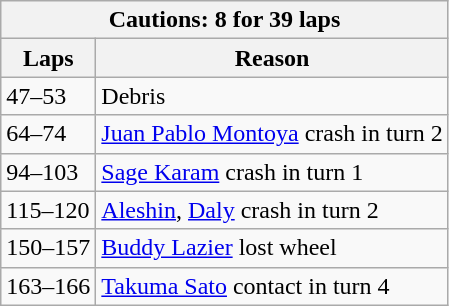<table class="wikitable">
<tr>
<th colspan=2>Cautions: 8 for 39 laps</th>
</tr>
<tr>
<th>Laps</th>
<th>Reason</th>
</tr>
<tr>
<td>47–53</td>
<td>Debris</td>
</tr>
<tr>
<td>64–74</td>
<td><a href='#'>Juan Pablo Montoya</a> crash in turn 2</td>
</tr>
<tr>
<td>94–103</td>
<td><a href='#'>Sage Karam</a> crash in turn 1</td>
</tr>
<tr>
<td>115–120</td>
<td><a href='#'>Aleshin</a>, <a href='#'>Daly</a> crash in turn 2</td>
</tr>
<tr>
<td>150–157</td>
<td><a href='#'>Buddy Lazier</a> lost wheel</td>
</tr>
<tr>
<td>163–166</td>
<td><a href='#'>Takuma Sato</a> contact in turn 4</td>
</tr>
</table>
